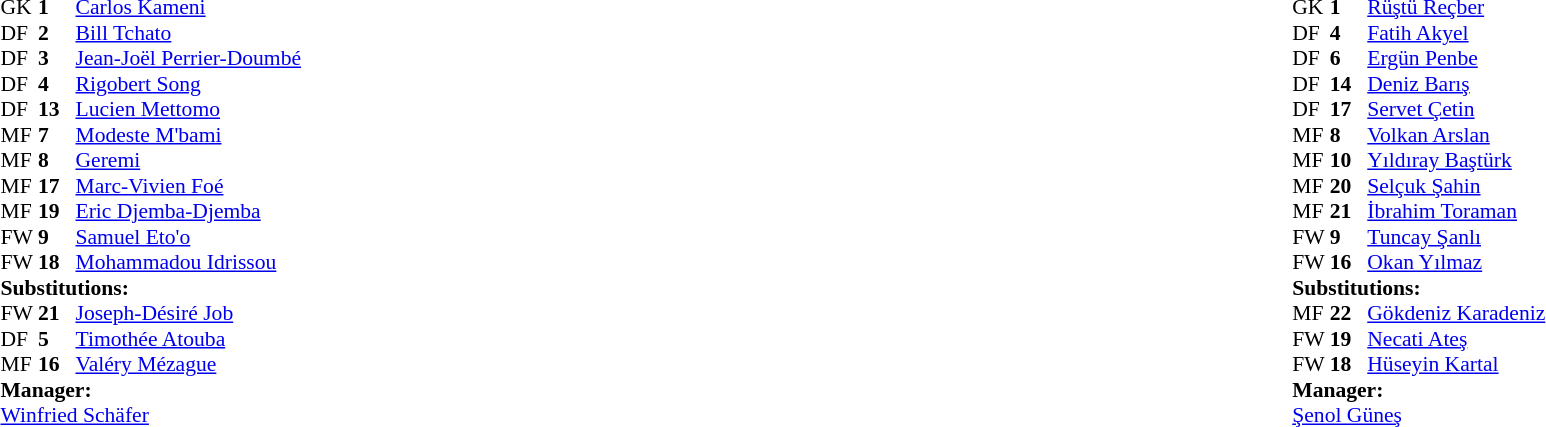<table width="100%">
<tr>
<td valign="top" width="50%"><br><table style="font-size: 90%" cellspacing="0" cellpadding="0">
<tr>
<th width=25></th>
<th width=25></th>
</tr>
<tr>
<td>GK</td>
<td><strong>1</strong></td>
<td><a href='#'>Carlos Kameni</a></td>
</tr>
<tr>
<td>DF</td>
<td><strong>2</strong></td>
<td><a href='#'>Bill Tchato</a></td>
<td></td>
<td></td>
</tr>
<tr>
<td>DF</td>
<td><strong>3</strong></td>
<td><a href='#'>Jean-Joël Perrier-Doumbé</a></td>
</tr>
<tr>
<td>DF</td>
<td><strong>4</strong></td>
<td><a href='#'>Rigobert Song</a></td>
<td></td>
</tr>
<tr>
<td>DF</td>
<td><strong>13</strong></td>
<td><a href='#'>Lucien Mettomo</a></td>
</tr>
<tr>
<td>MF</td>
<td><strong>7</strong></td>
<td><a href='#'>Modeste M'bami</a></td>
</tr>
<tr>
<td>MF</td>
<td><strong>8</strong></td>
<td><a href='#'>Geremi</a></td>
</tr>
<tr>
<td>MF</td>
<td><strong>17</strong></td>
<td><a href='#'>Marc-Vivien Foé</a></td>
<td></td>
</tr>
<tr>
<td>MF</td>
<td><strong>19</strong></td>
<td><a href='#'>Eric Djemba-Djemba</a></td>
<td></td>
<td></td>
</tr>
<tr>
<td>FW</td>
<td><strong>9</strong></td>
<td><a href='#'>Samuel Eto'o</a></td>
</tr>
<tr>
<td>FW</td>
<td><strong>18</strong></td>
<td><a href='#'>Mohammadou Idrissou</a></td>
<td></td>
<td></td>
</tr>
<tr>
<td colspan=3><strong>Substitutions:</strong></td>
</tr>
<tr>
<td>FW</td>
<td><strong>21</strong></td>
<td><a href='#'>Joseph-Désiré Job</a></td>
<td></td>
<td></td>
</tr>
<tr>
<td>DF</td>
<td><strong>5</strong></td>
<td><a href='#'>Timothée Atouba</a></td>
<td></td>
<td></td>
</tr>
<tr>
<td>MF</td>
<td><strong>16</strong></td>
<td><a href='#'>Valéry Mézague</a></td>
<td></td>
<td></td>
</tr>
<tr>
<td colspan=3><strong>Manager:</strong></td>
</tr>
<tr>
<td colspan="4"> <a href='#'>Winfried Schäfer</a></td>
</tr>
</table>
</td>
<td valign="top"></td>
<td valign="top" width="50%"><br><table style="font-size: 90%" cellspacing="0" cellpadding="0" align="center">
<tr>
<th width=25></th>
<th width=25></th>
</tr>
<tr>
<td>GK</td>
<td><strong>1</strong></td>
<td><a href='#'>Rüştü Reçber</a></td>
</tr>
<tr>
<td>DF</td>
<td><strong>4</strong></td>
<td><a href='#'>Fatih Akyel</a></td>
</tr>
<tr>
<td>DF</td>
<td><strong>6</strong></td>
<td><a href='#'>Ergün Penbe</a></td>
</tr>
<tr>
<td>DF</td>
<td><strong>14</strong></td>
<td><a href='#'>Deniz Barış</a></td>
</tr>
<tr>
<td>DF</td>
<td><strong>17</strong></td>
<td><a href='#'>Servet Çetin</a></td>
<td></td>
</tr>
<tr>
<td>MF</td>
<td><strong>8</strong></td>
<td><a href='#'>Volkan Arslan</a></td>
<td></td>
<td></td>
</tr>
<tr>
<td>MF</td>
<td><strong>10</strong></td>
<td><a href='#'>Yıldıray Baştürk</a></td>
<td></td>
</tr>
<tr>
<td>MF</td>
<td><strong>20</strong></td>
<td><a href='#'>Selçuk Şahin</a></td>
</tr>
<tr>
<td>MF</td>
<td><strong>21</strong></td>
<td><a href='#'>İbrahim Toraman</a></td>
</tr>
<tr>
<td>FW</td>
<td><strong>9</strong></td>
<td><a href='#'>Tuncay Şanlı</a></td>
<td></td>
<td></td>
</tr>
<tr>
<td>FW</td>
<td><strong>16</strong></td>
<td><a href='#'>Okan Yılmaz</a></td>
<td></td>
<td></td>
</tr>
<tr>
<td colspan=3><strong>Substitutions:</strong></td>
</tr>
<tr>
<td>MF</td>
<td><strong>22</strong></td>
<td><a href='#'>Gökdeniz Karadeniz</a></td>
<td></td>
<td></td>
</tr>
<tr>
<td>FW</td>
<td><strong>19</strong></td>
<td><a href='#'>Necati Ateş</a></td>
<td></td>
<td></td>
</tr>
<tr>
<td>FW</td>
<td><strong>18</strong></td>
<td><a href='#'>Hüseyin Kartal</a></td>
<td></td>
<td></td>
</tr>
<tr>
<td colspan=3><strong>Manager:</strong></td>
</tr>
<tr>
<td colspan="4"><a href='#'>Şenol Güneş</a></td>
</tr>
</table>
</td>
</tr>
</table>
